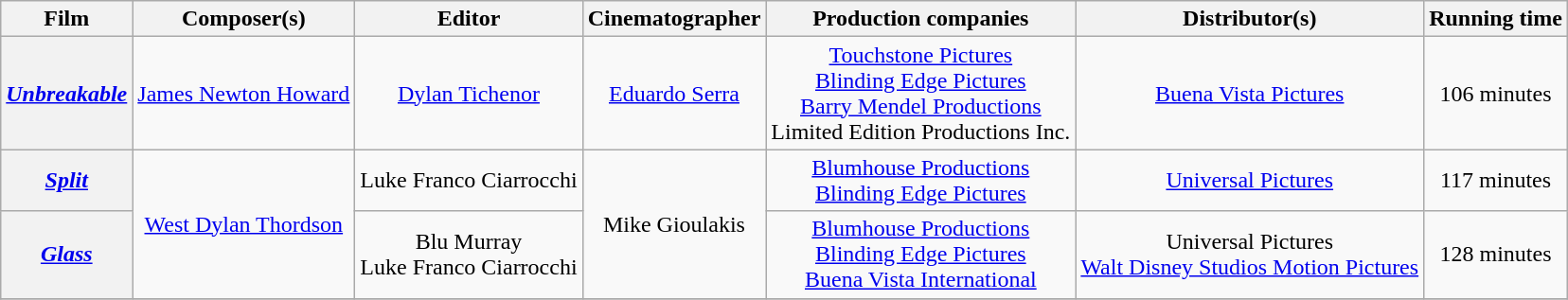<table class="wikitable" style="text-align:center">
<tr>
<th>Film</th>
<th>Composer(s)</th>
<th>Editor</th>
<th>Cinematographer</th>
<th>Production companies</th>
<th>Distributor(s)</th>
<th>Running time</th>
</tr>
<tr>
<th><a href='#'><em>Unbreakable</em></a></th>
<td><a href='#'>James Newton Howard</a></td>
<td><a href='#'>Dylan Tichenor</a></td>
<td><a href='#'>Eduardo Serra</a></td>
<td><a href='#'>Touchstone Pictures</a><br><a href='#'>Blinding Edge Pictures</a><br><a href='#'>Barry Mendel Productions</a><br>Limited Edition Productions Inc.</td>
<td><a href='#'>Buena Vista Pictures</a></td>
<td>106 minutes</td>
</tr>
<tr>
<th><a href='#'><em>Split</em></a></th>
<td rowspan="2"><a href='#'>West Dylan Thordson</a></td>
<td>Luke Franco Ciarrocchi</td>
<td rowspan="2">Mike Gioulakis</td>
<td><a href='#'>Blumhouse Productions</a><br><a href='#'>Blinding Edge Pictures</a></td>
<td><a href='#'>Universal Pictures</a></td>
<td>117 minutes</td>
</tr>
<tr>
<th><a href='#'><em>Glass</em></a></th>
<td>Blu Murray<br>Luke Franco Ciarrocchi</td>
<td><a href='#'>Blumhouse Productions</a><br><a href='#'>Blinding Edge Pictures</a><br><a href='#'>Buena Vista International</a></td>
<td>Universal Pictures<br><a href='#'>Walt Disney Studios Motion Pictures</a></td>
<td>128 minutes</td>
</tr>
<tr>
</tr>
</table>
